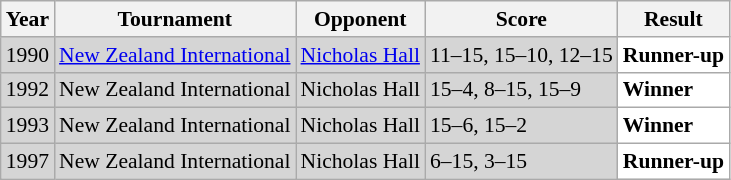<table class="sortable wikitable" style="font-size: 90%;">
<tr>
<th>Year</th>
<th>Tournament</th>
<th>Opponent</th>
<th>Score</th>
<th>Result</th>
</tr>
<tr style="background:#D5D5D5">
<td align="center">1990</td>
<td align="left"><a href='#'>New Zealand International</a></td>
<td align="left"> <a href='#'>Nicholas Hall</a></td>
<td align="left">11–15, 15–10, 12–15</td>
<td style="text-align:left; background:white"><strong> Runner-up</strong></td>
</tr>
<tr style="background:#D5D5D5">
<td align="center">1992</td>
<td align="left">New Zealand International</td>
<td align="left"> Nicholas Hall</td>
<td align="left">15–4, 8–15, 15–9</td>
<td style="text-align:left; background:white"> <strong>Winner</strong></td>
</tr>
<tr style="background:#D5D5D5">
<td align="center">1993</td>
<td align="left">New Zealand International</td>
<td align="left"> Nicholas Hall</td>
<td align="left">15–6, 15–2</td>
<td style="text-align:left; background:white"> <strong>Winner</strong></td>
</tr>
<tr style="background:#D5D5D5">
<td align="center">1997</td>
<td align="left">New Zealand International</td>
<td align="left"> Nicholas Hall</td>
<td align="left">6–15, 3–15</td>
<td style="text-align:left; background:white"><strong> Runner-up</strong></td>
</tr>
</table>
